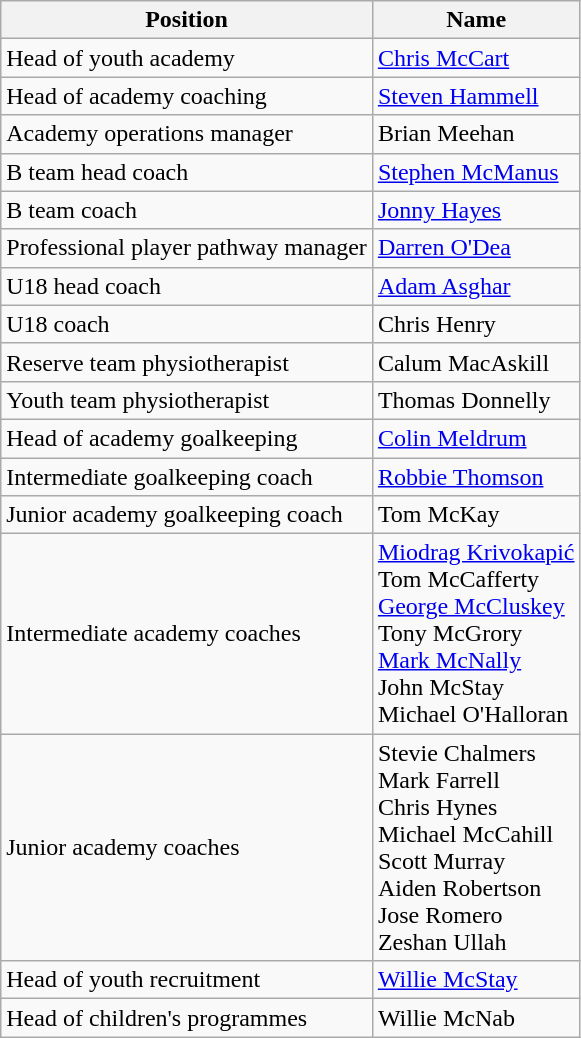<table class="wikitable">
<tr>
<th>Position</th>
<th>Name</th>
</tr>
<tr>
<td>Head of youth academy</td>
<td><a href='#'>Chris McCart</a></td>
</tr>
<tr>
<td>Head of academy coaching</td>
<td><a href='#'>Steven Hammell</a></td>
</tr>
<tr>
<td>Academy operations manager</td>
<td>Brian Meehan</td>
</tr>
<tr>
<td>B team head coach</td>
<td><a href='#'>Stephen McManus</a></td>
</tr>
<tr>
<td>B team coach</td>
<td><a href='#'>Jonny Hayes</a></td>
</tr>
<tr>
<td>Professional player pathway manager</td>
<td><a href='#'>Darren O'Dea</a></td>
</tr>
<tr>
<td>U18 head coach</td>
<td><a href='#'>Adam Asghar</a></td>
</tr>
<tr>
<td>U18 coach</td>
<td>Chris Henry</td>
</tr>
<tr>
<td>Reserve team physiotherapist</td>
<td>Calum MacAskill</td>
</tr>
<tr>
<td>Youth team physiotherapist</td>
<td>Thomas Donnelly</td>
</tr>
<tr>
<td>Head of academy goalkeeping</td>
<td><a href='#'>Colin Meldrum</a></td>
</tr>
<tr>
<td>Intermediate goalkeeping coach</td>
<td><a href='#'>Robbie Thomson</a></td>
</tr>
<tr>
<td>Junior academy goalkeeping coach</td>
<td>Tom McKay</td>
</tr>
<tr>
<td>Intermediate academy coaches</td>
<td><a href='#'>Miodrag Krivokapić</a><br>Tom McCafferty<br><a href='#'>George McCluskey</a><br>Tony McGrory<br><a href='#'>Mark McNally</a><br>John McStay<br>Michael O'Halloran</td>
</tr>
<tr>
<td>Junior academy coaches</td>
<td>Stevie Chalmers<br>Mark Farrell<br>Chris Hynes<br>Michael McCahill<br>Scott Murray<br>Aiden Robertson<br>Jose Romero<br>Zeshan Ullah</td>
</tr>
<tr>
<td>Head of youth recruitment</td>
<td><a href='#'>Willie McStay</a></td>
</tr>
<tr>
<td>Head of children's programmes</td>
<td>Willie McNab</td>
</tr>
</table>
